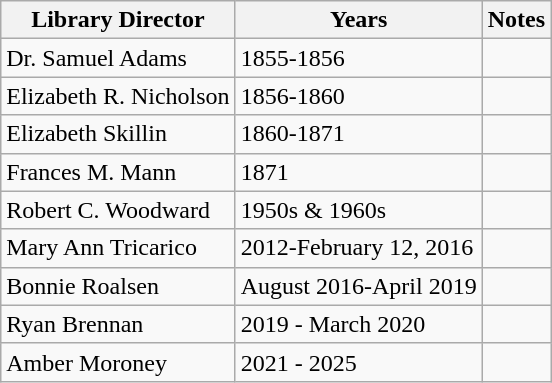<table class="wikitable sortable">
<tr>
<th>Library Director</th>
<th>Years</th>
<th>Notes</th>
</tr>
<tr>
<td>Dr. Samuel Adams</td>
<td>1855-1856</td>
<td></td>
</tr>
<tr>
<td>Elizabeth R. Nicholson</td>
<td>1856-1860</td>
<td></td>
</tr>
<tr>
<td>Elizabeth Skillin</td>
<td>1860-1871</td>
<td></td>
</tr>
<tr>
<td>Frances M. Mann</td>
<td>1871</td>
<td></td>
</tr>
<tr>
<td>Robert C. Woodward</td>
<td>1950s & 1960s</td>
<td></td>
</tr>
<tr>
<td>Mary Ann Tricarico</td>
<td>2012-February 12, 2016</td>
<td></td>
</tr>
<tr>
<td>Bonnie Roalsen</td>
<td>August 2016-April 2019</td>
<td></td>
</tr>
<tr>
<td>Ryan Brennan</td>
<td>2019 - March 2020</td>
<td></td>
</tr>
<tr>
<td>Amber Moroney</td>
<td>2021 - 2025</td>
<td></td>
</tr>
</table>
